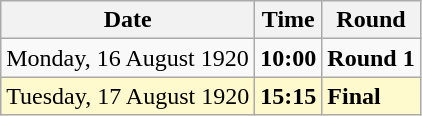<table class="wikitable">
<tr>
<th>Date</th>
<th>Time</th>
<th>Round</th>
</tr>
<tr>
<td>Monday, 16 August 1920</td>
<td><strong>10:00</strong></td>
<td><strong>Round 1</strong></td>
</tr>
<tr style=background:lemonchiffon>
<td>Tuesday, 17 August 1920</td>
<td><strong>15:15</strong></td>
<td><strong>Final</strong></td>
</tr>
</table>
